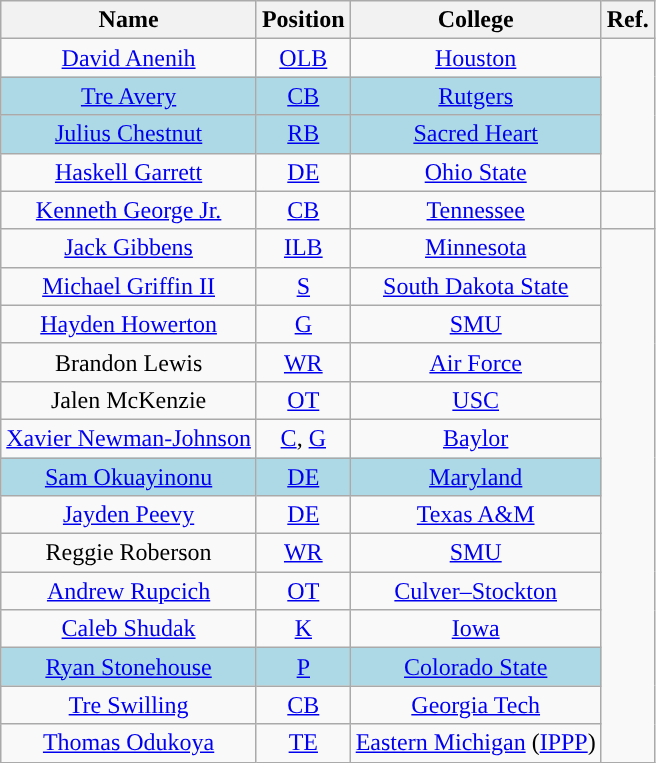<table class="wikitable" style="text-align:center">
<tr>
<th>Name</th>
<th>Position</th>
<th>College</th>
<th>Ref.</th>
</tr>
<tr>
<td><a href='#'>David Anenih</a></td>
<td><a href='#'>OLB</a></td>
<td><a href='#'>Houston</a></td>
<td rowspan = 4></td>
</tr>
<tr | style="background:#ADD8E6">
<td><a href='#'>Tre Avery</a></td>
<td><a href='#'>CB</a></td>
<td><a href='#'>Rutgers</a></td>
</tr>
<tr | style="background:#ADD8E6">
<td><a href='#'>Julius Chestnut</a></td>
<td><a href='#'>RB</a></td>
<td><a href='#'>Sacred Heart</a></td>
</tr>
<tr>
<td><a href='#'>Haskell Garrett</a></td>
<td><a href='#'>DE</a></td>
<td><a href='#'>Ohio State</a></td>
</tr>
<tr>
<td><a href='#'>Kenneth George Jr.</a></td>
<td><a href='#'>CB</a></td>
<td><a href='#'>Tennessee</a></td>
<td></td>
</tr>
<tr>
<td><a href='#'>Jack Gibbens</a></td>
<td><a href='#'>ILB</a></td>
<td><a href='#'>Minnesota</a></td>
<td rowspan = 14></td>
</tr>
<tr>
<td><a href='#'>Michael Griffin II</a></td>
<td><a href='#'>S</a></td>
<td><a href='#'>South Dakota State</a></td>
</tr>
<tr>
<td><a href='#'>Hayden Howerton</a></td>
<td><a href='#'>G</a></td>
<td><a href='#'>SMU</a></td>
</tr>
<tr>
<td>Brandon Lewis</td>
<td><a href='#'>WR</a></td>
<td><a href='#'>Air Force</a></td>
</tr>
<tr>
<td>Jalen McKenzie</td>
<td><a href='#'>OT</a></td>
<td><a href='#'>USC</a></td>
</tr>
<tr>
<td><a href='#'>Xavier Newman-Johnson</a></td>
<td><a href='#'>C</a>, <a href='#'>G</a></td>
<td><a href='#'>Baylor</a></td>
</tr>
<tr | style="background:#ADD8E6">
<td><a href='#'>Sam Okuayinonu</a></td>
<td><a href='#'>DE</a></td>
<td><a href='#'>Maryland</a></td>
</tr>
<tr>
<td><a href='#'>Jayden Peevy</a></td>
<td><a href='#'>DE</a></td>
<td><a href='#'>Texas A&M</a></td>
</tr>
<tr>
<td>Reggie Roberson</td>
<td><a href='#'>WR</a></td>
<td><a href='#'>SMU</a></td>
</tr>
<tr>
<td><a href='#'>Andrew Rupcich</a></td>
<td><a href='#'>OT</a></td>
<td><a href='#'>Culver–Stockton</a></td>
</tr>
<tr>
<td><a href='#'>Caleb Shudak</a></td>
<td><a href='#'>K</a></td>
<td><a href='#'>Iowa</a></td>
</tr>
<tr | style="background:#ADD8E6">
<td><a href='#'>Ryan Stonehouse</a></td>
<td><a href='#'>P</a></td>
<td><a href='#'>Colorado State</a></td>
</tr>
<tr>
<td><a href='#'>Tre Swilling</a></td>
<td><a href='#'>CB</a></td>
<td><a href='#'>Georgia Tech</a></td>
</tr>
<tr>
<td><a href='#'>Thomas Odukoya</a></td>
<td><a href='#'>TE</a></td>
<td><a href='#'>Eastern Michigan</a> (<a href='#'>IPPP</a>)</td>
</tr>
</table>
